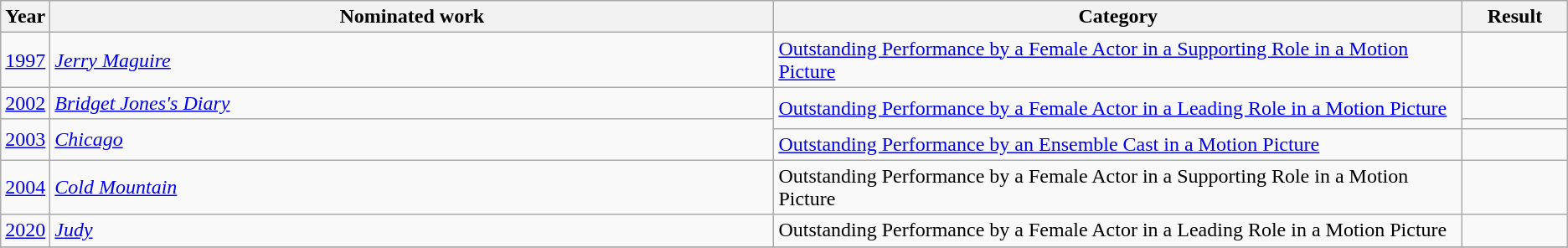<table class="wikitable sortable">
<tr>
<th scope="col" style="width:1em;">Year</th>
<th scope="col" style="width:39em;">Nominated work</th>
<th scope="col" style="width:37em;">Category</th>
<th scope="col" style="width:5em;">Result</th>
</tr>
<tr>
<td><a href='#'>1997</a></td>
<td><em><a href='#'>Jerry Maguire</a></em></td>
<td><a href='#'>Outstanding Performance by a Female Actor in a Supporting Role in a Motion Picture</a></td>
<td></td>
</tr>
<tr>
<td><a href='#'>2002</a></td>
<td><em><a href='#'>Bridget Jones's Diary</a></em></td>
<td rowspan=2><a href='#'>Outstanding Performance by a Female Actor in a Leading Role in a Motion Picture</a></td>
<td></td>
</tr>
<tr>
<td rowspan="2"><a href='#'>2003</a></td>
<td rowspan="2"><em><a href='#'>Chicago</a></em></td>
<td></td>
</tr>
<tr>
<td><a href='#'>Outstanding Performance by an Ensemble Cast in a Motion Picture</a></td>
<td></td>
</tr>
<tr>
<td><a href='#'>2004</a></td>
<td><em><a href='#'>Cold Mountain</a></em></td>
<td>Outstanding Performance by a Female Actor in a Supporting Role in a Motion Picture</td>
<td></td>
</tr>
<tr>
<td><a href='#'>2020</a></td>
<td><em><a href='#'>Judy</a></em></td>
<td>Outstanding Performance by a Female Actor in a Leading Role in a Motion Picture</td>
<td></td>
</tr>
<tr>
</tr>
</table>
